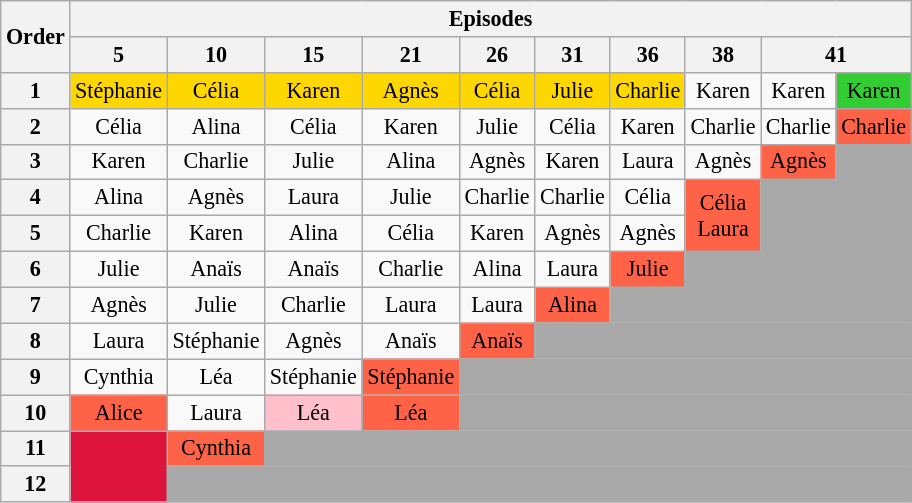<table class="wikitable" style="text-align:center; font-size:92%">
<tr>
<th rowspan=2>Order</th>
<th colspan=10>Episodes</th>
</tr>
<tr>
<th>5</th>
<th>10</th>
<th>15</th>
<th>21</th>
<th>26</th>
<th>31</th>
<th>36</th>
<th>38</th>
<th colspan="2">41</th>
</tr>
<tr>
<th>1</th>
<td bgcolor=gold>Stéphanie</td>
<td bgcolor=gold>Célia</td>
<td bgcolor=gold>Karen</td>
<td bgcolor=gold>Agnès</td>
<td bgcolor=gold>Célia</td>
<td bgcolor=gold>Julie</td>
<td bgcolor=gold>Charlie</td>
<td>Karen</td>
<td>Karen</td>
<td bgcolor="limegreen">Karen</td>
</tr>
<tr>
<th>2</th>
<td>Célia</td>
<td>Alina</td>
<td>Célia</td>
<td>Karen</td>
<td>Julie</td>
<td>Célia</td>
<td>Karen</td>
<td>Charlie</td>
<td>Charlie</td>
<td bgcolor="tomato">Charlie</td>
</tr>
<tr>
<th>3</th>
<td>Karen</td>
<td>Charlie</td>
<td>Julie</td>
<td>Alina</td>
<td>Agnès</td>
<td>Karen</td>
<td>Laura</td>
<td>Agnès</td>
<td bgcolor="tomato">Agnès</td>
<td bgcolor=darkgray></td>
</tr>
<tr>
<th>4</th>
<td>Alina</td>
<td>Agnès</td>
<td>Laura</td>
<td>Julie</td>
<td>Charlie</td>
<td>Charlie</td>
<td>Célia</td>
<td rowspan="2" bgcolor="tomato">Célia<br>Laura</td>
<td bgcolor=darkgray colspan=2></td>
</tr>
<tr>
<th>5</th>
<td>Charlie</td>
<td>Karen</td>
<td>Alina</td>
<td>Célia</td>
<td>Karen</td>
<td>Agnès</td>
<td>Agnès</td>
<td colspan="2" bgcolor="darkgray"></td>
</tr>
<tr>
<th>6</th>
<td>Julie</td>
<td>Anaïs</td>
<td>Anaïs</td>
<td>Charlie</td>
<td>Alina</td>
<td>Laura</td>
<td bgcolor="tomato">Julie</td>
<td bgcolor="darkgray" colspan="3"></td>
</tr>
<tr>
<th>7</th>
<td>Agnès</td>
<td>Julie</td>
<td>Charlie</td>
<td>Laura</td>
<td>Laura</td>
<td bgcolor="tomato">Alina</td>
<td bgcolor="darkgray" colspan="4"></td>
</tr>
<tr>
<th>8</th>
<td>Laura</td>
<td>Stéphanie</td>
<td>Agnès</td>
<td>Anaïs</td>
<td bgcolor="tomato">Anaïs</td>
<td bgcolor="darkgray" colspan="5"></td>
</tr>
<tr>
<th>9</th>
<td>Cynthia</td>
<td>Léa</td>
<td>Stéphanie</td>
<td bgcolor="tomato">Stéphanie</td>
<td bgcolor="darkgray" colspan="6"></td>
</tr>
<tr>
<th>10</th>
<td bgcolor="tomato">Alice</td>
<td>Laura</td>
<td bgcolor="pink">Léa</td>
<td bgcolor="tomato">Léa</td>
<td bgcolor="darkgray" colspan="6"></td>
</tr>
<tr>
<th>11</th>
<td rowspan=2 bgcolor=crimson><br></td>
<td bgcolor="tomato">Cynthia</td>
<td bgcolor="darkgray" colspan="8"></td>
</tr>
<tr>
<th>12</th>
<td bgcolor="darkgray" colspan="9"></td>
</tr>
</table>
